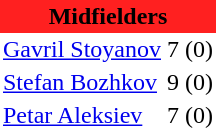<table class="toccolours" border="0" cellpadding="2" cellspacing="0" align="left" style="margin:0.5em;">
<tr>
<th colspan="4" align="center" bgcolor="#FF2020"><span>Midfielders</span></th>
</tr>
<tr>
<td> <a href='#'>Gavril Stoyanov</a></td>
<td>7</td>
<td>(0)</td>
</tr>
<tr>
<td> <a href='#'>Stefan Bozhkov</a></td>
<td>9</td>
<td>(0)</td>
</tr>
<tr>
<td> <a href='#'>Petar Aleksiev</a></td>
<td>7</td>
<td>(0)</td>
</tr>
<tr>
</tr>
</table>
